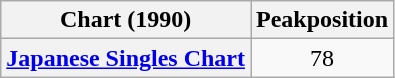<table class="wikitable plainrowheaders">
<tr>
<th scope="col">Chart (1990)</th>
<th scope="col">Peakposition</th>
</tr>
<tr>
<th scope="row"><a href='#'>Japanese Singles Chart</a></th>
<td style="text-align:center;">78</td>
</tr>
</table>
